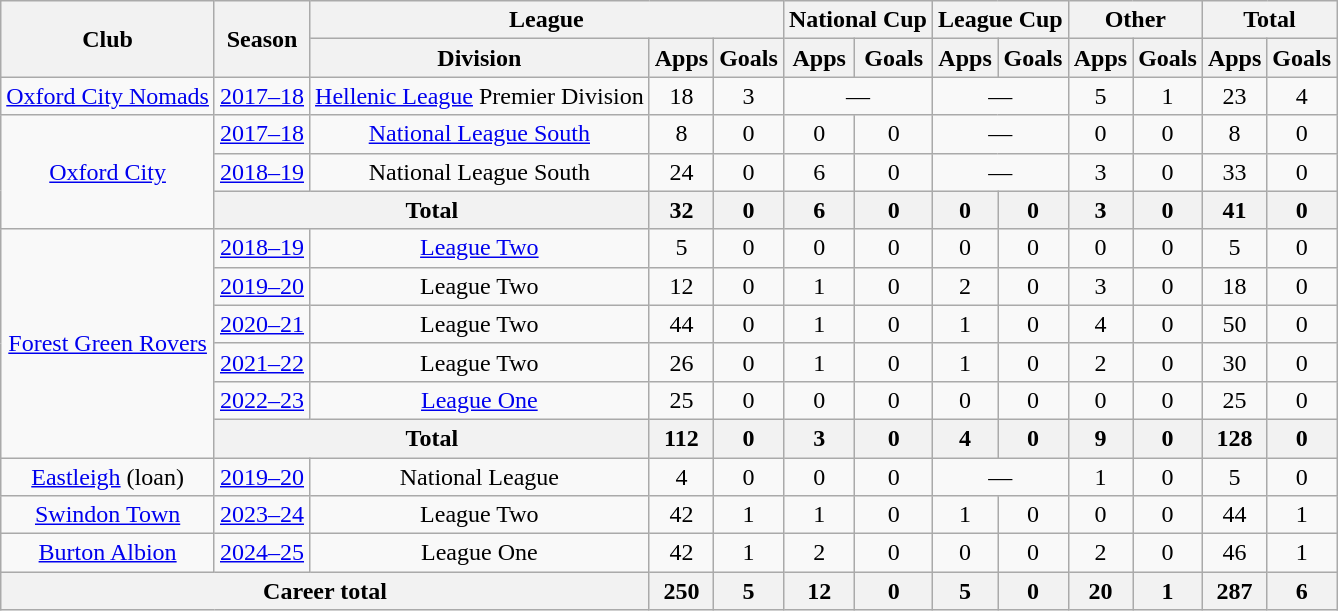<table class="wikitable" style="text-align:center">
<tr>
<th rowspan="2">Club</th>
<th rowspan="2">Season</th>
<th colspan="3">League</th>
<th colspan="2">National Cup</th>
<th colspan="2">League Cup</th>
<th colspan="2">Other</th>
<th colspan="2">Total</th>
</tr>
<tr>
<th>Division</th>
<th>Apps</th>
<th>Goals</th>
<th>Apps</th>
<th>Goals</th>
<th>Apps</th>
<th>Goals</th>
<th>Apps</th>
<th>Goals</th>
<th>Apps</th>
<th>Goals</th>
</tr>
<tr>
<td><a href='#'>Oxford City Nomads</a></td>
<td><a href='#'>2017–18</a></td>
<td><a href='#'>Hellenic League</a> Premier Division</td>
<td>18</td>
<td>3</td>
<td colspan="2">—</td>
<td colspan="2">—</td>
<td>5</td>
<td>1</td>
<td>23</td>
<td>4</td>
</tr>
<tr>
<td rowspan="3"><a href='#'>Oxford City</a></td>
<td><a href='#'>2017–18</a></td>
<td><a href='#'>National League South</a></td>
<td>8</td>
<td>0</td>
<td>0</td>
<td>0</td>
<td colspan="2">—</td>
<td>0</td>
<td>0</td>
<td>8</td>
<td>0</td>
</tr>
<tr>
<td><a href='#'>2018–19</a></td>
<td>National League South</td>
<td>24</td>
<td>0</td>
<td>6</td>
<td>0</td>
<td colspan="2">—</td>
<td>3</td>
<td>0</td>
<td>33</td>
<td>0</td>
</tr>
<tr>
<th colspan="2">Total</th>
<th>32</th>
<th>0</th>
<th>6</th>
<th>0</th>
<th>0</th>
<th>0</th>
<th>3</th>
<th>0</th>
<th>41</th>
<th>0</th>
</tr>
<tr>
<td rowspan="6"><a href='#'>Forest Green Rovers</a></td>
<td><a href='#'>2018–19</a></td>
<td><a href='#'>League Two</a></td>
<td>5</td>
<td>0</td>
<td>0</td>
<td>0</td>
<td>0</td>
<td>0</td>
<td>0</td>
<td>0</td>
<td>5</td>
<td>0</td>
</tr>
<tr>
<td><a href='#'>2019–20</a></td>
<td>League Two</td>
<td>12</td>
<td>0</td>
<td>1</td>
<td>0</td>
<td>2</td>
<td>0</td>
<td>3</td>
<td>0</td>
<td>18</td>
<td>0</td>
</tr>
<tr>
<td><a href='#'>2020–21</a></td>
<td>League Two</td>
<td>44</td>
<td>0</td>
<td>1</td>
<td>0</td>
<td>1</td>
<td>0</td>
<td>4</td>
<td>0</td>
<td>50</td>
<td>0</td>
</tr>
<tr>
<td><a href='#'>2021–22</a></td>
<td>League Two</td>
<td>26</td>
<td>0</td>
<td>1</td>
<td>0</td>
<td>1</td>
<td>0</td>
<td>2</td>
<td>0</td>
<td>30</td>
<td>0</td>
</tr>
<tr>
<td><a href='#'>2022–23</a></td>
<td><a href='#'>League One</a></td>
<td>25</td>
<td>0</td>
<td>0</td>
<td>0</td>
<td>0</td>
<td>0</td>
<td>0</td>
<td>0</td>
<td>25</td>
<td>0</td>
</tr>
<tr>
<th colspan="2">Total</th>
<th>112</th>
<th>0</th>
<th>3</th>
<th>0</th>
<th>4</th>
<th>0</th>
<th>9</th>
<th>0</th>
<th>128</th>
<th>0</th>
</tr>
<tr>
<td><a href='#'>Eastleigh</a> (loan)</td>
<td><a href='#'>2019–20</a></td>
<td>National League</td>
<td>4</td>
<td>0</td>
<td>0</td>
<td>0</td>
<td colspan="2">—</td>
<td>1</td>
<td>0</td>
<td>5</td>
<td>0</td>
</tr>
<tr>
<td><a href='#'>Swindon Town</a></td>
<td><a href='#'>2023–24</a></td>
<td>League Two</td>
<td>42</td>
<td>1</td>
<td>1</td>
<td>0</td>
<td>1</td>
<td>0</td>
<td>0</td>
<td>0</td>
<td>44</td>
<td>1</td>
</tr>
<tr>
<td><a href='#'>Burton Albion</a></td>
<td><a href='#'>2024–25</a></td>
<td>League One</td>
<td>42</td>
<td>1</td>
<td>2</td>
<td>0</td>
<td>0</td>
<td>0</td>
<td>2</td>
<td>0</td>
<td>46</td>
<td>1</td>
</tr>
<tr>
<th colspan="3">Career total</th>
<th>250</th>
<th>5</th>
<th>12</th>
<th>0</th>
<th>5</th>
<th>0</th>
<th>20</th>
<th>1</th>
<th>287</th>
<th>6</th>
</tr>
</table>
